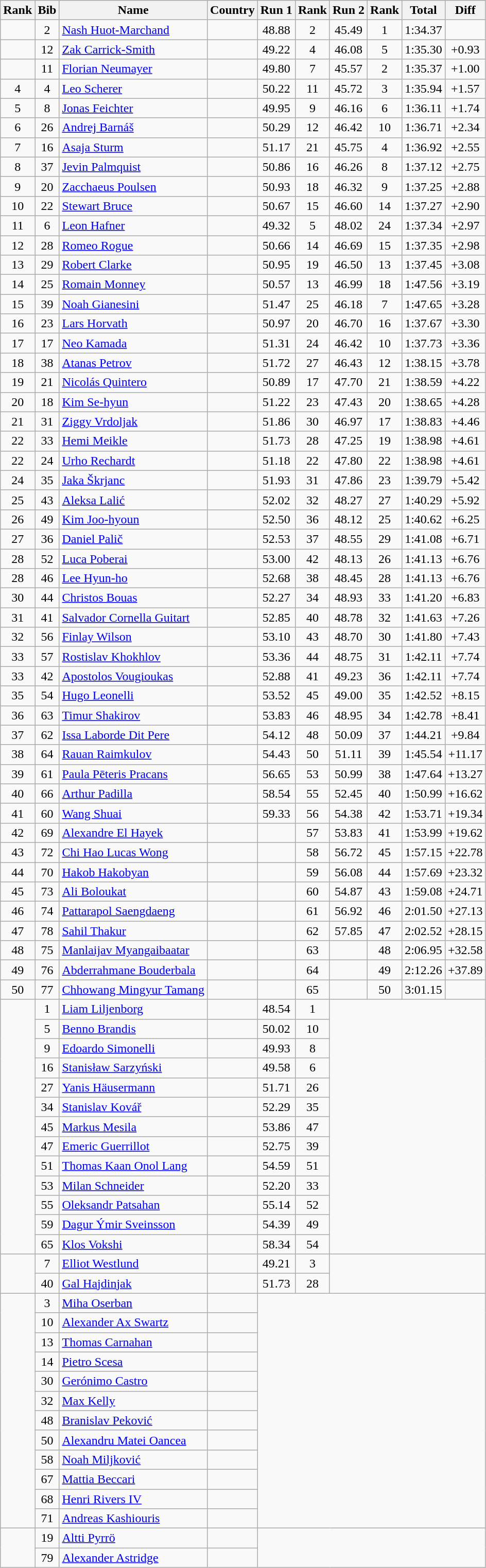<table class="wikitable sortable" style="text-align:center">
<tr>
<th>Rank</th>
<th>Bib</th>
<th>Name</th>
<th>Country</th>
<th>Run 1</th>
<th>Rank</th>
<th>Run 2</th>
<th>Rank</th>
<th>Total</th>
<th>Diff</th>
</tr>
<tr>
<td></td>
<td>2</td>
<td align=left><a href='#'>Nash Huot-Marchand</a></td>
<td align=left></td>
<td>48.88</td>
<td>2</td>
<td>45.49</td>
<td>1</td>
<td>1:34.37</td>
<td></td>
</tr>
<tr>
<td></td>
<td>12</td>
<td align=left><a href='#'>Zak Carrick-Smith</a></td>
<td align=left></td>
<td>49.22</td>
<td>4</td>
<td>46.08</td>
<td>5</td>
<td>1:35.30</td>
<td>+0.93</td>
</tr>
<tr>
<td></td>
<td>11</td>
<td align=left><a href='#'>Florian Neumayer</a></td>
<td align=left></td>
<td>49.80</td>
<td>7</td>
<td>45.57</td>
<td>2</td>
<td>1:35.37</td>
<td>+1.00</td>
</tr>
<tr>
<td>4</td>
<td>4</td>
<td align=left><a href='#'>Leo Scherer</a></td>
<td align=left></td>
<td>50.22</td>
<td>11</td>
<td>45.72</td>
<td>3</td>
<td>1:35.94</td>
<td>+1.57</td>
</tr>
<tr>
<td>5</td>
<td>8</td>
<td align=left><a href='#'>Jonas Feichter</a></td>
<td align=left></td>
<td>49.95</td>
<td>9</td>
<td>46.16</td>
<td>6</td>
<td>1:36.11</td>
<td>+1.74</td>
</tr>
<tr>
<td>6</td>
<td>26</td>
<td align=left><a href='#'>Andrej Barnáš</a></td>
<td align=left></td>
<td>50.29</td>
<td>12</td>
<td>46.42</td>
<td>10</td>
<td>1:36.71</td>
<td>+2.34</td>
</tr>
<tr>
<td>7</td>
<td>16</td>
<td align=left><a href='#'>Asaja Sturm</a></td>
<td align=left></td>
<td>51.17</td>
<td>21</td>
<td>45.75</td>
<td>4</td>
<td>1:36.92</td>
<td>+2.55</td>
</tr>
<tr>
<td>8</td>
<td>37</td>
<td align=left><a href='#'>Jevin Palmquist</a></td>
<td align=left></td>
<td>50.86</td>
<td>16</td>
<td>46.26</td>
<td>8</td>
<td>1:37.12</td>
<td>+2.75</td>
</tr>
<tr>
<td>9</td>
<td>20</td>
<td align=left><a href='#'>Zacchaeus Poulsen</a></td>
<td align=left></td>
<td>50.93</td>
<td>18</td>
<td>46.32</td>
<td>9</td>
<td>1:37.25</td>
<td>+2.88</td>
</tr>
<tr>
<td>10</td>
<td>22</td>
<td align=left><a href='#'>Stewart Bruce</a></td>
<td align=left></td>
<td>50.67</td>
<td>15</td>
<td>46.60</td>
<td>14</td>
<td>1:37.27</td>
<td>+2.90</td>
</tr>
<tr>
<td>11</td>
<td>6</td>
<td align=left><a href='#'>Leon Hafner</a></td>
<td align=left></td>
<td>49.32</td>
<td>5</td>
<td>48.02</td>
<td>24</td>
<td>1:37.34</td>
<td>+2.97</td>
</tr>
<tr>
<td>12</td>
<td>28</td>
<td align=left><a href='#'>Romeo Rogue</a></td>
<td align=left></td>
<td>50.66</td>
<td>14</td>
<td>46.69</td>
<td>15</td>
<td>1:37.35</td>
<td>+2.98</td>
</tr>
<tr>
<td>13</td>
<td>29</td>
<td align=left><a href='#'>Robert Clarke</a></td>
<td align=left></td>
<td>50.95</td>
<td>19</td>
<td>46.50</td>
<td>13</td>
<td>1:37.45</td>
<td>+3.08</td>
</tr>
<tr>
<td>14</td>
<td>25</td>
<td align=left><a href='#'>Romain Monney</a></td>
<td align=left></td>
<td>50.57</td>
<td>13</td>
<td>46.99</td>
<td>18</td>
<td>1:47.56</td>
<td>+3.19</td>
</tr>
<tr>
<td>15</td>
<td>39</td>
<td align=left><a href='#'>Noah Gianesini</a></td>
<td align=left></td>
<td>51.47</td>
<td>25</td>
<td>46.18</td>
<td>7</td>
<td>1:47.65</td>
<td>+3.28</td>
</tr>
<tr>
<td>16</td>
<td>23</td>
<td align=left><a href='#'>Lars Horvath</a></td>
<td align=left></td>
<td>50.97</td>
<td>20</td>
<td>46.70</td>
<td>16</td>
<td>1:37.67</td>
<td>+3.30</td>
</tr>
<tr>
<td>17</td>
<td>17</td>
<td align=left><a href='#'>Neo Kamada</a></td>
<td align=left></td>
<td>51.31</td>
<td>24</td>
<td>46.42</td>
<td>10</td>
<td>1:37.73</td>
<td>+3.36</td>
</tr>
<tr>
<td>18</td>
<td>38</td>
<td align=left><a href='#'>Atanas Petrov</a></td>
<td align=left></td>
<td>51.72</td>
<td>27</td>
<td>46.43</td>
<td>12</td>
<td>1:38.15</td>
<td>+3.78</td>
</tr>
<tr>
<td>19</td>
<td>21</td>
<td align=left><a href='#'>Nicolás Quintero</a></td>
<td align=left></td>
<td>50.89</td>
<td>17</td>
<td>47.70</td>
<td>21</td>
<td>1:38.59</td>
<td>+4.22</td>
</tr>
<tr>
<td>20</td>
<td>18</td>
<td align=left><a href='#'>Kim Se-hyun</a></td>
<td align=left></td>
<td>51.22</td>
<td>23</td>
<td>47.43</td>
<td>20</td>
<td>1:38.65</td>
<td>+4.28</td>
</tr>
<tr>
<td>21</td>
<td>31</td>
<td align=left><a href='#'>Ziggy Vrdoljak</a></td>
<td align=left></td>
<td>51.86</td>
<td>30</td>
<td>46.97</td>
<td>17</td>
<td>1:38.83</td>
<td>+4.46</td>
</tr>
<tr>
<td>22</td>
<td>33</td>
<td align=left><a href='#'>Hemi Meikle</a></td>
<td align=left></td>
<td>51.73</td>
<td>28</td>
<td>47.25</td>
<td>19</td>
<td>1:38.98</td>
<td>+4.61</td>
</tr>
<tr>
<td>22</td>
<td>24</td>
<td align=left><a href='#'>Urho Rechardt</a></td>
<td align=left></td>
<td>51.18</td>
<td>22</td>
<td>47.80</td>
<td>22</td>
<td>1:38.98</td>
<td>+4.61</td>
</tr>
<tr>
<td>24</td>
<td>35</td>
<td align=left><a href='#'>Jaka Škrjanc</a></td>
<td align=left></td>
<td>51.93</td>
<td>31</td>
<td>47.86</td>
<td>23</td>
<td>1:39.79</td>
<td>+5.42</td>
</tr>
<tr>
<td>25</td>
<td>43</td>
<td align=left><a href='#'>Aleksa Lalić</a></td>
<td align=left></td>
<td>52.02</td>
<td>32</td>
<td>48.27</td>
<td>27</td>
<td>1:40.29</td>
<td>+5.92</td>
</tr>
<tr>
<td>26</td>
<td>49</td>
<td align=left><a href='#'>Kim Joo-hyoun</a></td>
<td align=left></td>
<td>52.50</td>
<td>36</td>
<td>48.12</td>
<td>25</td>
<td>1:40.62</td>
<td>+6.25</td>
</tr>
<tr>
<td>27</td>
<td>36</td>
<td align=left><a href='#'>Daniel Palič</a></td>
<td align=left></td>
<td>52.53</td>
<td>37</td>
<td>48.55</td>
<td>29</td>
<td>1:41.08</td>
<td>+6.71</td>
</tr>
<tr>
<td>28</td>
<td>52</td>
<td align=left><a href='#'>Luca Poberai</a></td>
<td align=left></td>
<td>53.00</td>
<td>42</td>
<td>48.13</td>
<td>26</td>
<td>1:41.13</td>
<td>+6.76</td>
</tr>
<tr>
<td>28</td>
<td>46</td>
<td align=left><a href='#'>Lee Hyun-ho</a></td>
<td align=left></td>
<td>52.68</td>
<td>38</td>
<td>48.45</td>
<td>28</td>
<td>1:41.13</td>
<td>+6.76</td>
</tr>
<tr>
<td>30</td>
<td>44</td>
<td align=left><a href='#'>Christos Bouas</a></td>
<td align=left></td>
<td>52.27</td>
<td>34</td>
<td>48.93</td>
<td>33</td>
<td>1:41.20</td>
<td>+6.83</td>
</tr>
<tr>
<td>31</td>
<td>41</td>
<td align=left><a href='#'>Salvador Cornella Guitart</a></td>
<td align=left></td>
<td>52.85</td>
<td>40</td>
<td>48.78</td>
<td>32</td>
<td>1:41.63</td>
<td>+7.26</td>
</tr>
<tr>
<td>32</td>
<td>56</td>
<td align=left><a href='#'>Finlay Wilson</a></td>
<td align=left></td>
<td>53.10</td>
<td>43</td>
<td>48.70</td>
<td>30</td>
<td>1:41.80</td>
<td>+7.43</td>
</tr>
<tr>
<td>33</td>
<td>57</td>
<td align=left><a href='#'>Rostislav Khokhlov</a></td>
<td align=left></td>
<td>53.36</td>
<td>44</td>
<td>48.75</td>
<td>31</td>
<td>1:42.11</td>
<td>+7.74</td>
</tr>
<tr>
<td>33</td>
<td>42</td>
<td align=left><a href='#'>Apostolos Vougioukas</a></td>
<td align=left></td>
<td>52.88</td>
<td>41</td>
<td>49.23</td>
<td>36</td>
<td>1:42.11</td>
<td>+7.74</td>
</tr>
<tr>
<td>35</td>
<td>54</td>
<td align=left><a href='#'>Hugo Leonelli</a></td>
<td align=left></td>
<td>53.52</td>
<td>45</td>
<td>49.00</td>
<td>35</td>
<td>1:42.52</td>
<td>+8.15</td>
</tr>
<tr>
<td>36</td>
<td>63</td>
<td align=left><a href='#'>Timur Shakirov</a></td>
<td align=left></td>
<td>53.83</td>
<td>46</td>
<td>48.95</td>
<td>34</td>
<td>1:42.78</td>
<td>+8.41</td>
</tr>
<tr>
<td>37</td>
<td>62</td>
<td align=left><a href='#'>Issa Laborde Dit Pere</a></td>
<td align=left></td>
<td>54.12</td>
<td>48</td>
<td>50.09</td>
<td>37</td>
<td>1:44.21</td>
<td>+9.84</td>
</tr>
<tr>
<td>38</td>
<td>64</td>
<td align=left><a href='#'>Rauan Raimkulov</a></td>
<td align=left></td>
<td>54.43</td>
<td>50</td>
<td>51.11</td>
<td>39</td>
<td>1:45.54</td>
<td>+11.17</td>
</tr>
<tr>
<td>39</td>
<td>61</td>
<td align=left><a href='#'>Paula Pēteris Pracans</a></td>
<td align=left></td>
<td>56.65</td>
<td>53</td>
<td>50.99</td>
<td>38</td>
<td>1:47.64</td>
<td>+13.27</td>
</tr>
<tr>
<td>40</td>
<td>66</td>
<td align=left><a href='#'>Arthur Padilla</a></td>
<td align=left></td>
<td>58.54</td>
<td>55</td>
<td>52.45</td>
<td>40</td>
<td>1:50.99</td>
<td>+16.62</td>
</tr>
<tr>
<td>41</td>
<td>60</td>
<td align=left><a href='#'>Wang Shuai</a></td>
<td align=left></td>
<td>59.33</td>
<td>56</td>
<td>54.38</td>
<td>42</td>
<td>1:53.71</td>
<td>+19.34</td>
</tr>
<tr>
<td>42</td>
<td>69</td>
<td align=left><a href='#'>Alexandre El Hayek</a></td>
<td align=left></td>
<td></td>
<td>57</td>
<td>53.83</td>
<td>41</td>
<td>1:53.99</td>
<td>+19.62</td>
</tr>
<tr>
<td>43</td>
<td>72</td>
<td align=left><a href='#'>Chi Hao Lucas Wong</a></td>
<td align=left></td>
<td></td>
<td>58</td>
<td>56.72</td>
<td>45</td>
<td>1:57.15</td>
<td>+22.78</td>
</tr>
<tr>
<td>44</td>
<td>70</td>
<td align=left><a href='#'>Hakob Hakobyan</a></td>
<td align=left></td>
<td></td>
<td>59</td>
<td>56.08</td>
<td>44</td>
<td>1:57.69</td>
<td>+23.32</td>
</tr>
<tr>
<td>45</td>
<td>73</td>
<td align=left><a href='#'>Ali Boloukat</a></td>
<td align=left></td>
<td></td>
<td>60</td>
<td>54.87</td>
<td>43</td>
<td>1:59.08</td>
<td>+24.71</td>
</tr>
<tr>
<td>46</td>
<td>74</td>
<td align=left><a href='#'>Pattarapol Saengdaeng</a></td>
<td align=left></td>
<td></td>
<td>61</td>
<td>56.92</td>
<td>46</td>
<td>2:01.50</td>
<td>+27.13</td>
</tr>
<tr>
<td>47</td>
<td>78</td>
<td align=left><a href='#'>Sahil Thakur</a></td>
<td align=left></td>
<td></td>
<td>62</td>
<td>57.85</td>
<td>47</td>
<td>2:02.52</td>
<td>+28.15</td>
</tr>
<tr>
<td>48</td>
<td>75</td>
<td align=left><a href='#'>Manlaijav Myangaibaatar</a></td>
<td align=left></td>
<td></td>
<td>63</td>
<td></td>
<td>48</td>
<td>2:06.95</td>
<td>+32.58</td>
</tr>
<tr>
<td>49</td>
<td>76</td>
<td align=left><a href='#'>Abderrahmane Bouderbala</a></td>
<td align=left></td>
<td></td>
<td>64</td>
<td></td>
<td>49</td>
<td>2:12.26</td>
<td>+37.89</td>
</tr>
<tr>
<td>50</td>
<td>77</td>
<td align=left><a href='#'>Chhowang Mingyur Tamang</a></td>
<td align=left></td>
<td></td>
<td>65</td>
<td></td>
<td>50</td>
<td>3:01.15</td>
<td></td>
</tr>
<tr>
<td rowspan=13></td>
<td>1</td>
<td align=left><a href='#'>Liam Liljenborg</a></td>
<td align=left></td>
<td>48.54</td>
<td>1</td>
<td colspan=4 rowspan=13></td>
</tr>
<tr>
<td>5</td>
<td align=left><a href='#'>Benno Brandis</a></td>
<td align=left></td>
<td>50.02</td>
<td>10</td>
</tr>
<tr>
<td>9</td>
<td align=left><a href='#'>Edoardo Simonelli</a></td>
<td align=left></td>
<td>49.93</td>
<td>8</td>
</tr>
<tr>
<td>16</td>
<td align=left><a href='#'>Stanisław Sarzyński</a></td>
<td align=left></td>
<td>49.58</td>
<td>6</td>
</tr>
<tr>
<td>27</td>
<td align=left><a href='#'>Yanis Häusermann</a></td>
<td align=left></td>
<td>51.71</td>
<td>26</td>
</tr>
<tr>
<td>34</td>
<td align=left><a href='#'>Stanislav Kovář</a></td>
<td align=left></td>
<td>52.29</td>
<td>35</td>
</tr>
<tr>
<td>45</td>
<td align=left><a href='#'>Markus Mesila</a></td>
<td align=left></td>
<td>53.86</td>
<td>47</td>
</tr>
<tr>
<td>47</td>
<td align=left><a href='#'>Emeric Guerrillot</a></td>
<td align=left></td>
<td>52.75</td>
<td>39</td>
</tr>
<tr>
<td>51</td>
<td align=left><a href='#'>Thomas Kaan Onol Lang</a></td>
<td align=left></td>
<td>54.59</td>
<td>51</td>
</tr>
<tr>
<td>53</td>
<td align=left><a href='#'>Milan Schneider</a></td>
<td align=left></td>
<td>52.20</td>
<td>33</td>
</tr>
<tr>
<td>55</td>
<td align=left><a href='#'>Oleksandr Patsahan</a></td>
<td align=left></td>
<td>55.14</td>
<td>52</td>
</tr>
<tr>
<td>59</td>
<td align=left><a href='#'>Dagur Ýmir Sveinsson</a></td>
<td align=left></td>
<td>54.39</td>
<td>49</td>
</tr>
<tr>
<td>65</td>
<td align=left><a href='#'>Klos Vokshi</a></td>
<td align=left></td>
<td>58.34</td>
<td>54</td>
</tr>
<tr>
<td rowspan=2></td>
<td>7</td>
<td align=left><a href='#'>Elliot Westlund</a></td>
<td align=left></td>
<td>49.21</td>
<td>3</td>
<td rowspan=2 colspan=4></td>
</tr>
<tr>
<td>40</td>
<td align=left><a href='#'>Gal Hajdinjak</a></td>
<td align=left></td>
<td>51.73</td>
<td>28</td>
</tr>
<tr>
<td rowspan=12></td>
<td>3</td>
<td align=left><a href='#'>Miha Oserban</a></td>
<td align=left></td>
<td rowspan=12 colspan=6></td>
</tr>
<tr>
<td>10</td>
<td align=left><a href='#'>Alexander Ax Swartz</a></td>
<td align=left></td>
</tr>
<tr>
<td>13</td>
<td align=left><a href='#'>Thomas Carnahan</a></td>
<td align=left></td>
</tr>
<tr>
<td>14</td>
<td align=left><a href='#'>Pietro Scesa</a></td>
<td align=left></td>
</tr>
<tr>
<td>30</td>
<td align=left><a href='#'>Gerónimo Castro</a></td>
<td align=left></td>
</tr>
<tr>
<td>32</td>
<td align=left><a href='#'>Max Kelly</a></td>
<td align=left></td>
</tr>
<tr>
<td>48</td>
<td align=left><a href='#'>Branislav Peković</a></td>
<td align=left></td>
</tr>
<tr>
<td>50</td>
<td align=left><a href='#'>Alexandru Matei Oancea</a></td>
<td align=left></td>
</tr>
<tr>
<td>58</td>
<td align=left><a href='#'>Noah Miljković</a></td>
<td align=left></td>
</tr>
<tr>
<td>67</td>
<td align=left><a href='#'>Mattia Beccari</a></td>
<td align=left></td>
</tr>
<tr>
<td>68</td>
<td align=left><a href='#'>Henri Rivers IV</a></td>
<td align=left></td>
</tr>
<tr>
<td>71</td>
<td align=left><a href='#'>Andreas Kashiouris</a></td>
<td align=left></td>
</tr>
<tr>
<td rowspan=2></td>
<td>19</td>
<td align=left><a href='#'>Altti Pyrrö</a></td>
<td align=left></td>
<td colspan=6 rowspan=2></td>
</tr>
<tr>
<td>79</td>
<td align=left><a href='#'>Alexander Astridge</a></td>
<td align=left></td>
</tr>
</table>
